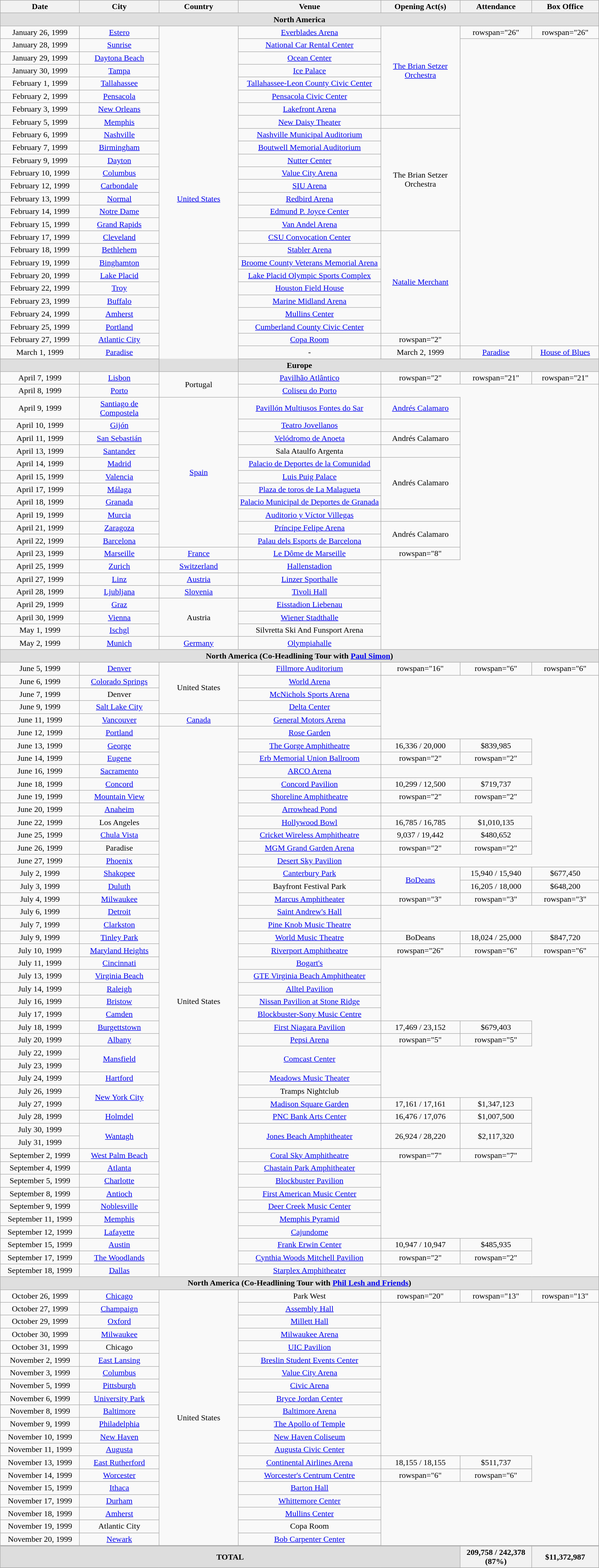<table class="wikitable" style="text-align:center;">
<tr>
<th width="150">Date</th>
<th width="150">City</th>
<th width="150">Country</th>
<th width="275">Venue</th>
<th width="150">Opening Act(s)</th>
<th width="135">Attendance</th>
<th width="125">Box Office</th>
</tr>
<tr>
<th colspan="7" style="background:#DFDFDF;">North America</th>
</tr>
<tr>
<td>January 26, 1999</td>
<td><a href='#'>Estero</a></td>
<td rowspan="27"><a href='#'>United States</a></td>
<td><a href='#'>Everblades Arena</a></td>
<td rowspan="7"><a href='#'>The Brian Setzer Orchestra</a></td>
<td>rowspan="26" </td>
<td>rowspan="26" </td>
</tr>
<tr>
<td>January 28, 1999</td>
<td><a href='#'>Sunrise</a></td>
<td><a href='#'>National Car Rental Center</a></td>
</tr>
<tr>
<td>January 29, 1999</td>
<td><a href='#'>Daytona Beach</a></td>
<td><a href='#'>Ocean Center</a></td>
</tr>
<tr>
<td>January 30, 1999</td>
<td><a href='#'>Tampa</a></td>
<td><a href='#'>Ice Palace</a></td>
</tr>
<tr>
<td>February 1, 1999</td>
<td><a href='#'>Tallahassee</a></td>
<td><a href='#'>Tallahassee-Leon County Civic Center</a></td>
</tr>
<tr>
<td>February 2, 1999</td>
<td><a href='#'>Pensacola</a></td>
<td><a href='#'>Pensacola Civic Center</a></td>
</tr>
<tr>
<td>February 3, 1999</td>
<td><a href='#'>New Orleans</a></td>
<td><a href='#'>Lakefront Arena</a></td>
</tr>
<tr>
<td>February 5, 1999</td>
<td><a href='#'>Memphis</a></td>
<td><a href='#'>New Daisy Theater</a></td>
<td></td>
</tr>
<tr>
<td>February 6, 1999</td>
<td><a href='#'>Nashville</a></td>
<td><a href='#'>Nashville Municipal Auditorium</a></td>
<td rowspan="8">The Brian Setzer Orchestra</td>
</tr>
<tr>
<td>February 7, 1999</td>
<td><a href='#'>Birmingham</a></td>
<td><a href='#'>Boutwell Memorial Auditorium</a></td>
</tr>
<tr>
<td>February 9, 1999</td>
<td><a href='#'>Dayton</a></td>
<td><a href='#'>Nutter Center</a></td>
</tr>
<tr>
<td>February 10, 1999</td>
<td><a href='#'>Columbus</a></td>
<td><a href='#'>Value City Arena</a></td>
</tr>
<tr>
<td>February 12, 1999</td>
<td><a href='#'>Carbondale</a></td>
<td><a href='#'>SIU Arena</a></td>
</tr>
<tr>
<td>February 13, 1999</td>
<td><a href='#'>Normal</a></td>
<td><a href='#'>Redbird Arena</a></td>
</tr>
<tr>
<td>February 14, 1999</td>
<td><a href='#'>Notre Dame</a></td>
<td><a href='#'>Edmund P. Joyce Center</a></td>
</tr>
<tr>
<td>February 15, 1999</td>
<td><a href='#'>Grand Rapids</a></td>
<td><a href='#'>Van Andel Arena</a></td>
</tr>
<tr>
<td>February 17, 1999</td>
<td><a href='#'>Cleveland</a></td>
<td><a href='#'>CSU Convocation Center</a></td>
<td rowspan="8"><a href='#'>Natalie Merchant</a></td>
</tr>
<tr>
<td>February 18, 1999</td>
<td><a href='#'>Bethlehem</a></td>
<td><a href='#'>Stabler Arena</a></td>
</tr>
<tr>
<td>February 19, 1999</td>
<td><a href='#'>Binghamton</a></td>
<td><a href='#'>Broome County Veterans Memorial Arena</a></td>
</tr>
<tr>
<td>February 20, 1999</td>
<td><a href='#'>Lake Placid</a></td>
<td><a href='#'>Lake Placid Olympic Sports Complex</a></td>
</tr>
<tr>
<td>February 22, 1999</td>
<td><a href='#'>Troy</a></td>
<td><a href='#'>Houston Field House</a></td>
</tr>
<tr>
<td>February 23, 1999</td>
<td><a href='#'>Buffalo</a></td>
<td><a href='#'>Marine Midland Arena</a></td>
</tr>
<tr>
<td>February 24, 1999</td>
<td><a href='#'>Amherst</a></td>
<td><a href='#'>Mullins Center</a></td>
</tr>
<tr>
<td>February 25, 1999</td>
<td><a href='#'>Portland</a></td>
<td><a href='#'>Cumberland County Civic Center</a></td>
</tr>
<tr>
<td>February 27, 1999</td>
<td><a href='#'>Atlantic City</a></td>
<td><a href='#'>Copa Room</a></td>
<td>rowspan="2" </td>
</tr>
<tr>
<td>March 1, 1999</td>
<td><a href='#'>Paradise</a></td>
<td>-</td>
<td>March 2, 1999</td>
<td><a href='#'>Paradise</a></td>
<td><a href='#'>House of Blues</a></td>
</tr>
<tr>
<th colspan="7" style="background:#DFDFDF;">Europe</th>
</tr>
<tr>
<td>April 7, 1999</td>
<td><a href='#'>Lisbon</a></td>
<td rowspan="2">Portugal</td>
<td><a href='#'>Pavilhão Atlântico</a></td>
<td>rowspan="2" </td>
<td>rowspan="21" </td>
<td>rowspan="21" </td>
</tr>
<tr>
<td>April 8, 1999</td>
<td><a href='#'>Porto</a></td>
<td><a href='#'>Coliseu do Porto</a></td>
</tr>
<tr>
<td>April 9, 1999</td>
<td><a href='#'>Santiago de Compostela</a></td>
<td rowspan="11"><a href='#'>Spain</a></td>
<td><a href='#'>Pavillón Multiusos Fontes do Sar</a></td>
<td><a href='#'>Andrés Calamaro</a></td>
</tr>
<tr>
<td>April 10, 1999</td>
<td><a href='#'>Gijón</a></td>
<td><a href='#'>Teatro Jovellanos</a></td>
<td></td>
</tr>
<tr>
<td>April 11, 1999</td>
<td><a href='#'>San Sebastián</a></td>
<td><a href='#'>Velódromo de Anoeta</a></td>
<td>Andrés Calamaro</td>
</tr>
<tr>
<td>April 13, 1999</td>
<td><a href='#'>Santander</a></td>
<td>Sala Ataulfo Argenta</td>
<td></td>
</tr>
<tr>
<td>April 14, 1999</td>
<td><a href='#'>Madrid</a></td>
<td><a href='#'>Palacio de Deportes de la Comunidad</a></td>
<td rowspan="4">Andrés Calamaro</td>
</tr>
<tr>
<td>April 15, 1999</td>
<td><a href='#'>Valencia</a></td>
<td><a href='#'>Luis Puig Palace</a></td>
</tr>
<tr>
<td>April 17, 1999</td>
<td><a href='#'>Málaga</a></td>
<td><a href='#'>Plaza de toros de La Malagueta</a></td>
</tr>
<tr>
<td>April 18, 1999</td>
<td><a href='#'>Granada</a></td>
<td><a href='#'>Palacio Municipal de Deportes de Granada</a></td>
</tr>
<tr>
<td>April 19, 1999</td>
<td><a href='#'>Murcia</a></td>
<td><a href='#'>Auditorio y Víctor Villegas</a></td>
<td></td>
</tr>
<tr>
<td>April 21, 1999</td>
<td><a href='#'>Zaragoza</a></td>
<td><a href='#'>Príncipe Felipe Arena</a></td>
<td rowspan="2">Andrés Calamaro</td>
</tr>
<tr>
<td>April 22, 1999</td>
<td><a href='#'>Barcelona</a></td>
<td><a href='#'>Palau dels Esports de Barcelona</a></td>
</tr>
<tr>
<td>April 23, 1999</td>
<td><a href='#'>Marseille</a></td>
<td><a href='#'>France</a></td>
<td><a href='#'>Le Dôme de Marseille</a></td>
<td>rowspan="8" </td>
</tr>
<tr>
<td>April 25, 1999</td>
<td><a href='#'>Zurich</a></td>
<td><a href='#'>Switzerland</a></td>
<td><a href='#'>Hallenstadion</a></td>
</tr>
<tr>
<td>April 27, 1999</td>
<td><a href='#'>Linz</a></td>
<td><a href='#'>Austria</a></td>
<td><a href='#'>Linzer Sporthalle</a></td>
</tr>
<tr>
<td>April 28, 1999</td>
<td><a href='#'>Ljubljana</a></td>
<td><a href='#'>Slovenia</a></td>
<td><a href='#'>Tivoli Hall</a></td>
</tr>
<tr>
<td>April 29, 1999</td>
<td><a href='#'>Graz</a></td>
<td rowspan="3">Austria</td>
<td><a href='#'>Eisstadion Liebenau</a></td>
</tr>
<tr>
<td>April 30, 1999</td>
<td><a href='#'>Vienna</a></td>
<td><a href='#'>Wiener Stadthalle</a></td>
</tr>
<tr>
<td>May 1, 1999</td>
<td><a href='#'>Ischgl</a></td>
<td>Silvretta Ski And Funsport Arena</td>
</tr>
<tr>
<td>May 2, 1999</td>
<td><a href='#'>Munich</a></td>
<td><a href='#'>Germany</a></td>
<td><a href='#'>Olympiahalle</a></td>
</tr>
<tr>
<th colspan="7" style="background:#DFDFDF;">North America (Co-Headlining Tour with <a href='#'>Paul Simon</a>)</th>
</tr>
<tr>
<td>June 5, 1999</td>
<td><a href='#'>Denver</a></td>
<td rowspan="4">United States</td>
<td><a href='#'>Fillmore Auditorium</a></td>
<td>rowspan="16" </td>
<td>rowspan="6" </td>
<td>rowspan="6" </td>
</tr>
<tr>
<td>June 6, 1999</td>
<td><a href='#'>Colorado Springs</a></td>
<td><a href='#'>World Arena</a></td>
</tr>
<tr>
<td>June 7, 1999</td>
<td>Denver</td>
<td><a href='#'>McNichols Sports Arena</a></td>
</tr>
<tr>
<td>June 9, 1999</td>
<td><a href='#'>Salt Lake City</a></td>
<td><a href='#'>Delta Center</a></td>
</tr>
<tr>
<td>June 11, 1999</td>
<td><a href='#'>Vancouver</a></td>
<td><a href='#'>Canada</a></td>
<td><a href='#'>General Motors Arena</a></td>
</tr>
<tr>
<td>June 12, 1999</td>
<td><a href='#'>Portland</a></td>
<td rowspan="43">United States</td>
<td><a href='#'>Rose Garden</a></td>
</tr>
<tr>
<td>June 13, 1999</td>
<td><a href='#'>George</a></td>
<td><a href='#'>The Gorge Amphitheatre</a></td>
<td>16,336 / 20,000</td>
<td>$839,985</td>
</tr>
<tr>
<td>June 14, 1999</td>
<td><a href='#'>Eugene</a></td>
<td><a href='#'>Erb Memorial Union Ballroom</a></td>
<td>rowspan="2" </td>
<td>rowspan="2" </td>
</tr>
<tr>
<td>June 16, 1999</td>
<td><a href='#'>Sacramento</a></td>
<td><a href='#'>ARCO Arena</a></td>
</tr>
<tr>
<td>June 18, 1999</td>
<td><a href='#'>Concord</a></td>
<td><a href='#'>Concord Pavilion</a></td>
<td>10,299 / 12,500</td>
<td>$719,737</td>
</tr>
<tr>
<td>June 19, 1999</td>
<td><a href='#'>Mountain View</a></td>
<td><a href='#'>Shoreline Amphitheatre</a></td>
<td>rowspan="2" </td>
<td>rowspan="2" </td>
</tr>
<tr>
<td>June 20, 1999</td>
<td><a href='#'>Anaheim</a></td>
<td><a href='#'>Arrowhead Pond</a></td>
</tr>
<tr>
<td>June 22, 1999</td>
<td>Los Angeles</td>
<td><a href='#'>Hollywood Bowl</a></td>
<td>16,785 / 16,785</td>
<td>$1,010,135</td>
</tr>
<tr>
<td>June 25, 1999</td>
<td><a href='#'>Chula Vista</a></td>
<td><a href='#'>Cricket Wireless Amphitheatre</a></td>
<td>9,037 / 19,442</td>
<td>$480,652</td>
</tr>
<tr>
<td>June 26, 1999</td>
<td>Paradise</td>
<td><a href='#'>MGM Grand Garden Arena</a></td>
<td>rowspan="2" </td>
<td>rowspan="2" </td>
</tr>
<tr>
<td>June 27, 1999</td>
<td><a href='#'>Phoenix</a></td>
<td><a href='#'>Desert Sky Pavilion</a></td>
</tr>
<tr>
<td>July 2, 1999</td>
<td><a href='#'>Shakopee</a></td>
<td><a href='#'>Canterbury Park</a></td>
<td rowspan="2"><a href='#'>BoDeans</a></td>
<td>15,940 / 15,940</td>
<td>$677,450</td>
</tr>
<tr>
<td>July 3, 1999</td>
<td><a href='#'>Duluth</a></td>
<td>Bayfront Festival Park</td>
<td>16,205 / 18,000</td>
<td>$648,200</td>
</tr>
<tr>
<td>July 4, 1999</td>
<td><a href='#'>Milwaukee</a></td>
<td><a href='#'>Marcus Amphitheater</a></td>
<td>rowspan="3" </td>
<td>rowspan="3" </td>
<td>rowspan="3" </td>
</tr>
<tr>
<td>July 6, 1999</td>
<td><a href='#'>Detroit</a></td>
<td><a href='#'>Saint Andrew's Hall</a></td>
</tr>
<tr>
<td>July 7, 1999</td>
<td><a href='#'>Clarkston</a></td>
<td><a href='#'>Pine Knob Music Theatre</a></td>
</tr>
<tr>
<td>July 9, 1999</td>
<td><a href='#'>Tinley Park</a></td>
<td><a href='#'>World Music Theatre</a></td>
<td>BoDeans</td>
<td>18,024 / 25,000</td>
<td>$847,720</td>
</tr>
<tr>
<td>July 10, 1999</td>
<td><a href='#'>Maryland Heights</a></td>
<td><a href='#'>Riverport Amphitheatre</a></td>
<td>rowspan="26" </td>
<td>rowspan="6" </td>
<td>rowspan="6" </td>
</tr>
<tr>
<td>July 11, 1999</td>
<td><a href='#'>Cincinnati</a></td>
<td><a href='#'>Bogart's</a></td>
</tr>
<tr>
<td>July 13, 1999</td>
<td><a href='#'>Virginia Beach</a></td>
<td><a href='#'>GTE Virginia Beach Amphitheater</a></td>
</tr>
<tr>
<td>July 14, 1999</td>
<td><a href='#'>Raleigh</a></td>
<td><a href='#'>Alltel Pavilion</a></td>
</tr>
<tr>
<td>July 16, 1999</td>
<td><a href='#'>Bristow</a></td>
<td><a href='#'>Nissan Pavilion at Stone Ridge</a></td>
</tr>
<tr>
<td>July 17, 1999</td>
<td><a href='#'>Camden</a></td>
<td><a href='#'>Blockbuster-Sony Music Centre</a></td>
</tr>
<tr>
<td>July 18, 1999</td>
<td><a href='#'>Burgettstown</a></td>
<td><a href='#'>First Niagara Pavilion</a></td>
<td>17,469 / 23,152</td>
<td>$679,403</td>
</tr>
<tr>
<td>July 20, 1999</td>
<td><a href='#'>Albany</a></td>
<td><a href='#'>Pepsi Arena</a></td>
<td>rowspan="5" </td>
<td>rowspan="5" </td>
</tr>
<tr>
<td>July 22, 1999</td>
<td rowspan="2"><a href='#'>Mansfield</a></td>
<td rowspan="2"><a href='#'>Comcast Center</a></td>
</tr>
<tr>
<td>July 23, 1999</td>
</tr>
<tr>
<td>July 24, 1999</td>
<td><a href='#'>Hartford</a></td>
<td><a href='#'>Meadows Music Theater</a></td>
</tr>
<tr>
<td>July 26, 1999</td>
<td rowspan="2"><a href='#'>New York City</a></td>
<td>Tramps Nightclub</td>
</tr>
<tr>
<td>July 27, 1999</td>
<td><a href='#'>Madison Square Garden</a></td>
<td>17,161 / 17,161</td>
<td>$1,347,123</td>
</tr>
<tr>
<td>July 28, 1999</td>
<td><a href='#'>Holmdel</a></td>
<td><a href='#'>PNC Bank Arts Center</a></td>
<td>16,476 / 17,076</td>
<td>$1,007,500</td>
</tr>
<tr>
<td>July 30, 1999</td>
<td rowspan="2"><a href='#'>Wantagh</a></td>
<td rowspan="2"><a href='#'>Jones Beach Amphitheater</a></td>
<td rowspan="2">26,924 / 28,220</td>
<td rowspan="2">$2,117,320</td>
</tr>
<tr>
<td>July 31, 1999</td>
</tr>
<tr>
<td>September 2, 1999</td>
<td><a href='#'>West Palm Beach</a></td>
<td><a href='#'>Coral Sky Amphitheatre</a></td>
<td>rowspan="7" </td>
<td>rowspan="7" </td>
</tr>
<tr>
<td>September 4, 1999</td>
<td><a href='#'>Atlanta</a></td>
<td><a href='#'>Chastain Park Amphitheater</a></td>
</tr>
<tr>
<td>September 5, 1999</td>
<td><a href='#'>Charlotte</a></td>
<td><a href='#'>Blockbuster Pavilion</a></td>
</tr>
<tr>
<td>September 8, 1999</td>
<td><a href='#'>Antioch</a></td>
<td><a href='#'>First American Music Center</a></td>
</tr>
<tr>
<td>September 9, 1999</td>
<td><a href='#'>Noblesville</a></td>
<td><a href='#'>Deer Creek Music Center</a></td>
</tr>
<tr>
<td>September 11, 1999</td>
<td><a href='#'>Memphis</a></td>
<td><a href='#'>Memphis Pyramid</a></td>
</tr>
<tr>
<td>September 12, 1999</td>
<td><a href='#'>Lafayette</a></td>
<td><a href='#'>Cajundome</a></td>
</tr>
<tr>
<td>September 15, 1999</td>
<td><a href='#'>Austin</a></td>
<td><a href='#'>Frank Erwin Center</a></td>
<td>10,947 / 10,947</td>
<td>$485,935</td>
</tr>
<tr>
<td>September 17, 1999</td>
<td><a href='#'>The Woodlands</a></td>
<td><a href='#'>Cynthia Woods Mitchell Pavilion</a></td>
<td>rowspan="2" </td>
<td>rowspan="2" </td>
</tr>
<tr>
<td>September 18, 1999</td>
<td><a href='#'>Dallas</a></td>
<td><a href='#'>Starplex Amphitheater</a></td>
</tr>
<tr>
<th colspan="7" style="background:#DFDFDF;">North America (Co-Headlining Tour with <a href='#'>Phil Lesh and Friends</a>)</th>
</tr>
<tr>
<td>October 26, 1999</td>
<td><a href='#'>Chicago</a></td>
<td rowspan="20">United States</td>
<td>Park West</td>
<td>rowspan="20" </td>
<td>rowspan="13" </td>
<td>rowspan="13" </td>
</tr>
<tr>
<td>October 27, 1999</td>
<td><a href='#'>Champaign</a></td>
<td><a href='#'>Assembly Hall</a></td>
</tr>
<tr>
<td>October 29, 1999</td>
<td><a href='#'>Oxford</a></td>
<td><a href='#'>Millett Hall</a></td>
</tr>
<tr>
<td>October 30, 1999</td>
<td><a href='#'>Milwaukee</a></td>
<td><a href='#'>Milwaukee Arena</a></td>
</tr>
<tr>
<td>October 31, 1999</td>
<td>Chicago</td>
<td><a href='#'>UIC Pavilion</a></td>
</tr>
<tr>
<td>November 2, 1999</td>
<td><a href='#'>East Lansing</a></td>
<td><a href='#'>Breslin Student Events Center</a></td>
</tr>
<tr>
<td>November 3, 1999</td>
<td><a href='#'>Columbus</a></td>
<td><a href='#'>Value City Arena</a></td>
</tr>
<tr>
<td>November 5, 1999</td>
<td><a href='#'>Pittsburgh</a></td>
<td><a href='#'>Civic Arena</a></td>
</tr>
<tr>
<td>November 6, 1999</td>
<td><a href='#'>University Park</a></td>
<td><a href='#'>Bryce Jordan Center</a></td>
</tr>
<tr>
<td>November 8, 1999</td>
<td><a href='#'>Baltimore</a></td>
<td><a href='#'>Baltimore Arena</a></td>
</tr>
<tr>
<td>November 9, 1999</td>
<td><a href='#'>Philadelphia</a></td>
<td><a href='#'>The Apollo of Temple</a></td>
</tr>
<tr>
<td>November 10, 1999</td>
<td><a href='#'>New Haven</a></td>
<td><a href='#'>New Haven Coliseum</a></td>
</tr>
<tr>
<td>November 11, 1999</td>
<td><a href='#'>Augusta</a></td>
<td><a href='#'>Augusta Civic Center</a></td>
</tr>
<tr>
<td>November 13, 1999</td>
<td><a href='#'>East Rutherford</a></td>
<td><a href='#'>Continental Airlines Arena</a></td>
<td>18,155 / 18,155</td>
<td>$511,737</td>
</tr>
<tr>
<td>November 14, 1999</td>
<td><a href='#'>Worcester</a></td>
<td><a href='#'>Worcester's Centrum Centre</a></td>
<td>rowspan="6" </td>
<td>rowspan="6" </td>
</tr>
<tr>
<td>November 15, 1999</td>
<td><a href='#'>Ithaca</a></td>
<td><a href='#'>Barton Hall</a></td>
</tr>
<tr>
<td>November 17, 1999</td>
<td><a href='#'>Durham</a></td>
<td><a href='#'>Whittemore Center</a></td>
</tr>
<tr>
<td>November 18, 1999</td>
<td><a href='#'>Amherst</a></td>
<td><a href='#'>Mullins Center</a></td>
</tr>
<tr>
<td>November 19, 1999</td>
<td>Atlantic City</td>
<td>Copa Room</td>
</tr>
<tr>
<td>November 20, 1999</td>
<td><a href='#'>Newark</a></td>
<td><a href='#'>Bob Carpenter Center</a></td>
</tr>
<tr>
</tr>
<tr style="border-top:2px solid #aaaaaa">
<th colspan="5" style="background:#ddd;">TOTAL</th>
<th>209,758 / 242,378 (87%)</th>
<th>$11,372,987 <br></th>
</tr>
<tr>
</tr>
</table>
